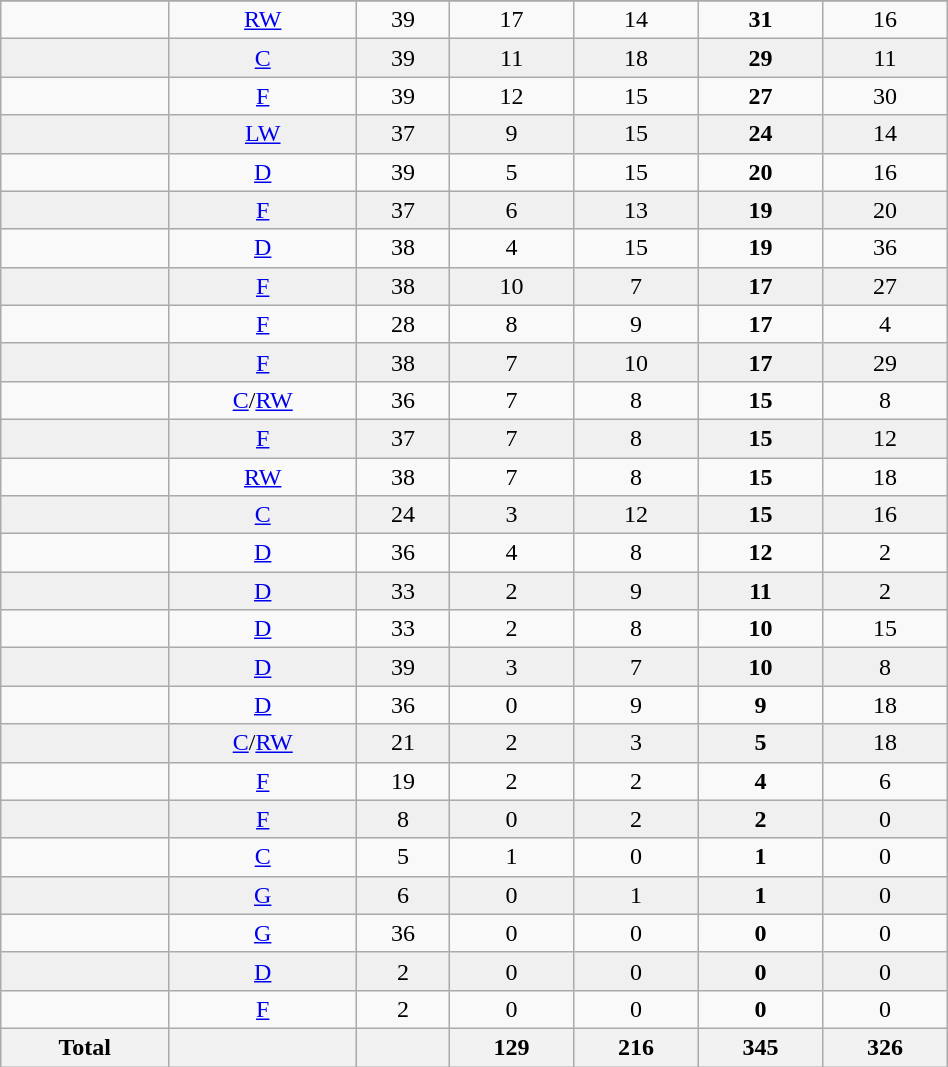<table class="wikitable sortable" width ="50%">
<tr align="center">
</tr>
<tr align="center" bgcolor="">
<td></td>
<td><a href='#'>RW</a></td>
<td>39</td>
<td>17</td>
<td>14</td>
<td><strong>31</strong></td>
<td>16</td>
</tr>
<tr align="center" bgcolor="f0f0f0">
<td></td>
<td><a href='#'>C</a></td>
<td>39</td>
<td>11</td>
<td>18</td>
<td><strong>29</strong></td>
<td>11</td>
</tr>
<tr align="center" bgcolor="">
<td></td>
<td><a href='#'>F</a></td>
<td>39</td>
<td>12</td>
<td>15</td>
<td><strong>27</strong></td>
<td>30</td>
</tr>
<tr align="center" bgcolor="f0f0f0">
<td></td>
<td><a href='#'>LW</a></td>
<td>37</td>
<td>9</td>
<td>15</td>
<td><strong>24</strong></td>
<td>14</td>
</tr>
<tr align="center" bgcolor="">
<td></td>
<td><a href='#'>D</a></td>
<td>39</td>
<td>5</td>
<td>15</td>
<td><strong>20</strong></td>
<td>16</td>
</tr>
<tr align="center" bgcolor="f0f0f0">
<td></td>
<td><a href='#'>F</a></td>
<td>37</td>
<td>6</td>
<td>13</td>
<td><strong>19</strong></td>
<td>20</td>
</tr>
<tr align="center" bgcolor="">
<td></td>
<td><a href='#'>D</a></td>
<td>38</td>
<td>4</td>
<td>15</td>
<td><strong>19</strong></td>
<td>36</td>
</tr>
<tr align="center" bgcolor="f0f0f0">
<td></td>
<td><a href='#'>F</a></td>
<td>38</td>
<td>10</td>
<td>7</td>
<td><strong>17</strong></td>
<td>27</td>
</tr>
<tr align="center" bgcolor="">
<td></td>
<td><a href='#'>F</a></td>
<td>28</td>
<td>8</td>
<td>9</td>
<td><strong>17</strong></td>
<td>4</td>
</tr>
<tr align="center" bgcolor="f0f0f0">
<td></td>
<td><a href='#'>F</a></td>
<td>38</td>
<td>7</td>
<td>10</td>
<td><strong>17</strong></td>
<td>29</td>
</tr>
<tr align="center" bgcolor="">
<td></td>
<td><a href='#'>C</a>/<a href='#'>RW</a></td>
<td>36</td>
<td>7</td>
<td>8</td>
<td><strong>15</strong></td>
<td>8</td>
</tr>
<tr align="center" bgcolor="f0f0f0">
<td></td>
<td><a href='#'>F</a></td>
<td>37</td>
<td>7</td>
<td>8</td>
<td><strong>15</strong></td>
<td>12</td>
</tr>
<tr align="center" bgcolor="">
<td></td>
<td><a href='#'>RW</a></td>
<td>38</td>
<td>7</td>
<td>8</td>
<td><strong>15</strong></td>
<td>18</td>
</tr>
<tr align="center" bgcolor="f0f0f0">
<td></td>
<td><a href='#'>C</a></td>
<td>24</td>
<td>3</td>
<td>12</td>
<td><strong>15</strong></td>
<td>16</td>
</tr>
<tr align="center" bgcolor="">
<td></td>
<td><a href='#'>D</a></td>
<td>36</td>
<td>4</td>
<td>8</td>
<td><strong>12</strong></td>
<td>2</td>
</tr>
<tr align="center" bgcolor="f0f0f0">
<td></td>
<td><a href='#'>D</a></td>
<td>33</td>
<td>2</td>
<td>9</td>
<td><strong>11</strong></td>
<td>2</td>
</tr>
<tr align="center" bgcolor="">
<td></td>
<td><a href='#'>D</a></td>
<td>33</td>
<td>2</td>
<td>8</td>
<td><strong>10</strong></td>
<td>15</td>
</tr>
<tr align="center" bgcolor="f0f0f0">
<td></td>
<td><a href='#'>D</a></td>
<td>39</td>
<td>3</td>
<td>7</td>
<td><strong>10</strong></td>
<td>8</td>
</tr>
<tr align="center" bgcolor="">
<td></td>
<td><a href='#'>D</a></td>
<td>36</td>
<td>0</td>
<td>9</td>
<td><strong>9</strong></td>
<td>18</td>
</tr>
<tr align="center" bgcolor="f0f0f0">
<td></td>
<td><a href='#'>C</a>/<a href='#'>RW</a></td>
<td>21</td>
<td>2</td>
<td>3</td>
<td><strong>5</strong></td>
<td>18</td>
</tr>
<tr align="center" bgcolor="">
<td></td>
<td><a href='#'>F</a></td>
<td>19</td>
<td>2</td>
<td>2</td>
<td><strong>4</strong></td>
<td>6</td>
</tr>
<tr align="center" bgcolor="f0f0f0">
<td></td>
<td><a href='#'>F</a></td>
<td>8</td>
<td>0</td>
<td>2</td>
<td><strong>2</strong></td>
<td>0</td>
</tr>
<tr align="center" bgcolor="">
<td></td>
<td><a href='#'>C</a></td>
<td>5</td>
<td>1</td>
<td>0</td>
<td><strong>1</strong></td>
<td>0</td>
</tr>
<tr align="center" bgcolor="f0f0f0">
<td></td>
<td><a href='#'>G</a></td>
<td>6</td>
<td>0</td>
<td>1</td>
<td><strong>1</strong></td>
<td>0</td>
</tr>
<tr align="center" bgcolor="">
<td></td>
<td><a href='#'>G</a></td>
<td>36</td>
<td>0</td>
<td>0</td>
<td><strong>0</strong></td>
<td>0</td>
</tr>
<tr align="center" bgcolor="f0f0f0">
<td></td>
<td><a href='#'>D</a></td>
<td>2</td>
<td>0</td>
<td>0</td>
<td><strong>0</strong></td>
<td>0</td>
</tr>
<tr align="center" bgcolor="">
<td></td>
<td><a href='#'>F</a></td>
<td>2</td>
<td>0</td>
<td>0</td>
<td><strong>0</strong></td>
<td>0</td>
</tr>
<tr>
<th>Total</th>
<th></th>
<th></th>
<th>129</th>
<th>216</th>
<th>345</th>
<th>326</th>
</tr>
</table>
